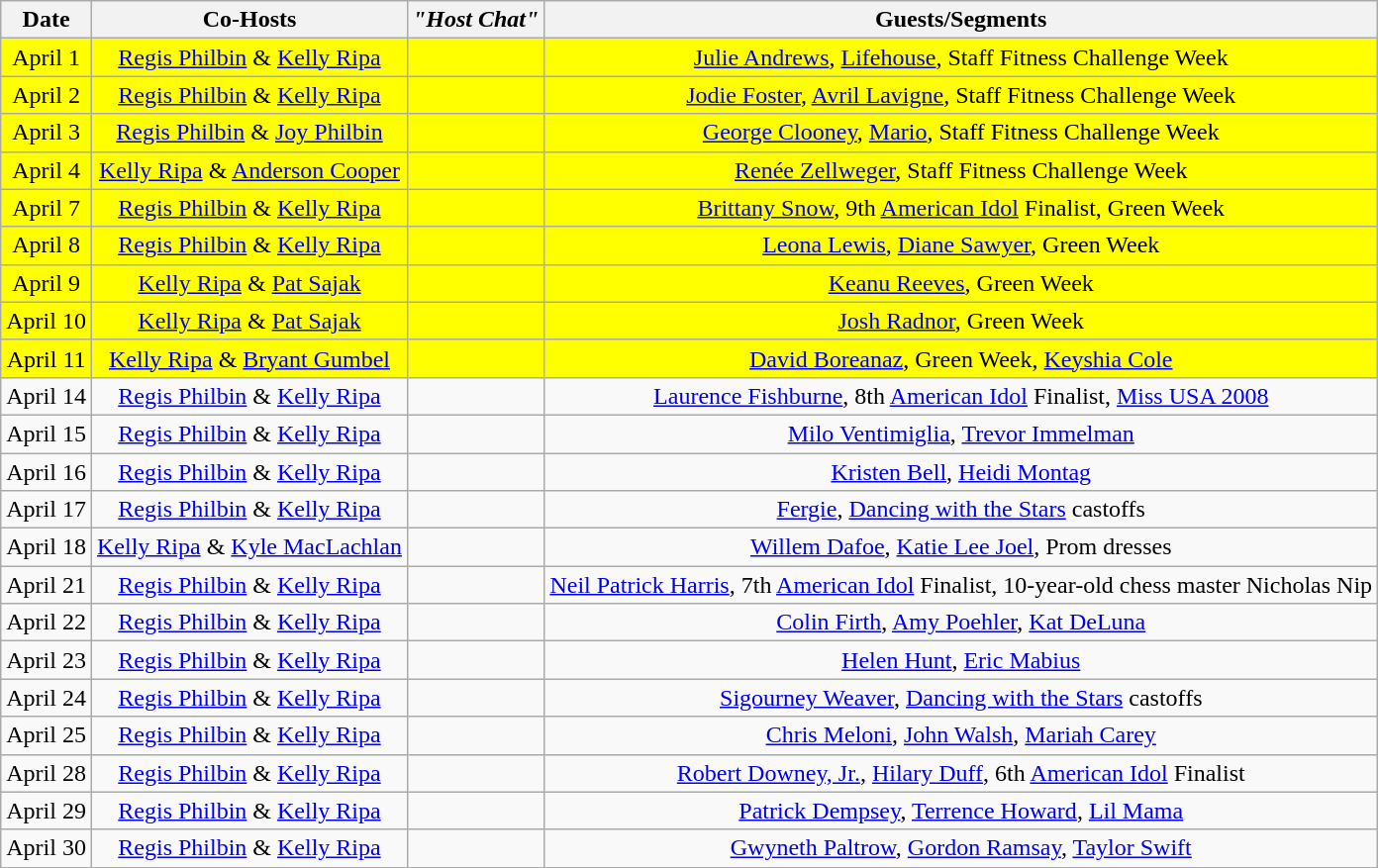<table class="wikitable sortable" style="text-align:center;">
<tr>
<th>Date</th>
<th>Co-Hosts</th>
<th><em>"Host Chat"</em></th>
<th>Guests/Segments</th>
</tr>
<tr style="background:yellow;">
<td>April 1</td>
<td><a href='#'>Regis Philbin</a> & <a href='#'>Kelly Ripa</a></td>
<td></td>
<td><a href='#'>Julie Andrews</a>, <a href='#'>Lifehouse</a>, Staff Fitness Challenge Week</td>
</tr>
<tr style="background:yellow;">
<td>April 2</td>
<td><a href='#'>Regis Philbin</a> & <a href='#'>Kelly Ripa</a></td>
<td></td>
<td><a href='#'>Jodie Foster</a>, <a href='#'>Avril Lavigne</a>, Staff Fitness Challenge Week</td>
</tr>
<tr style="background:yellow;">
<td>April 3</td>
<td><a href='#'>Regis Philbin</a> & <a href='#'>Joy Philbin</a></td>
<td></td>
<td><a href='#'>George Clooney</a>, <a href='#'>Mario</a>, Staff Fitness Challenge Week</td>
</tr>
<tr style="background:yellow;">
<td>April 4</td>
<td><a href='#'>Kelly Ripa</a> & <a href='#'>Anderson Cooper</a></td>
<td></td>
<td><a href='#'>Renée Zellweger</a>, Staff Fitness Challenge Week</td>
</tr>
<tr style="background:yellow;">
<td>April 7</td>
<td><a href='#'>Regis Philbin</a> & <a href='#'>Kelly Ripa</a></td>
<td></td>
<td><a href='#'>Brittany Snow</a>, 9th <a href='#'>American Idol</a> Finalist, Green Week</td>
</tr>
<tr style="background:yellow;">
<td>April 8</td>
<td><a href='#'>Regis Philbin</a> & <a href='#'>Kelly Ripa</a></td>
<td></td>
<td><a href='#'>Leona Lewis</a>, <a href='#'>Diane Sawyer</a>, Green Week</td>
</tr>
<tr style="background:yellow;">
<td>April 9</td>
<td><a href='#'>Kelly Ripa</a> & <a href='#'>Pat Sajak</a></td>
<td></td>
<td><a href='#'>Keanu Reeves</a>, Green Week</td>
</tr>
<tr style="background:yellow;">
<td>April 10</td>
<td><a href='#'>Kelly Ripa</a> & <a href='#'>Pat Sajak</a></td>
<td></td>
<td><a href='#'>Josh Radnor</a>, Green Week</td>
</tr>
<tr style="background:yellow;">
<td>April 11</td>
<td><a href='#'>Kelly Ripa</a> & <a href='#'>Bryant Gumbel</a></td>
<td></td>
<td><a href='#'>David Boreanaz</a>, Green Week, <a href='#'>Keyshia Cole</a></td>
</tr>
<tr>
<td>April 14</td>
<td><a href='#'>Regis Philbin</a> & <a href='#'>Kelly Ripa</a></td>
<td></td>
<td><a href='#'>Laurence Fishburne</a>, 8th <a href='#'>American Idol</a> Finalist, <a href='#'>Miss USA 2008</a></td>
</tr>
<tr>
<td>April 15</td>
<td><a href='#'>Regis Philbin</a> & <a href='#'>Kelly Ripa</a></td>
<td></td>
<td><a href='#'>Milo Ventimiglia</a>, <a href='#'>Trevor Immelman</a></td>
</tr>
<tr>
<td>April 16</td>
<td><a href='#'>Regis Philbin</a> & <a href='#'>Kelly Ripa</a></td>
<td></td>
<td><a href='#'>Kristen Bell</a>, <a href='#'>Heidi Montag</a></td>
</tr>
<tr>
<td>April 17</td>
<td><a href='#'>Regis Philbin</a> & <a href='#'>Kelly Ripa</a></td>
<td></td>
<td><a href='#'>Fergie</a>, <a href='#'>Dancing with the Stars</a> castoffs</td>
</tr>
<tr>
<td>April 18</td>
<td><a href='#'>Kelly Ripa</a> & <a href='#'>Kyle MacLachlan</a></td>
<td></td>
<td><a href='#'>Willem Dafoe</a>, <a href='#'>Katie Lee Joel</a>, Prom dresses</td>
</tr>
<tr>
<td>April 21</td>
<td><a href='#'>Regis Philbin</a> & <a href='#'>Kelly Ripa</a></td>
<td></td>
<td><a href='#'>Neil Patrick Harris</a>, 7th <a href='#'>American Idol</a> Finalist, 10-year-old chess master Nicholas Nip</td>
</tr>
<tr>
<td>April 22</td>
<td><a href='#'>Regis Philbin</a> & <a href='#'>Kelly Ripa</a></td>
<td></td>
<td><a href='#'>Colin Firth</a>, <a href='#'>Amy Poehler</a>, <a href='#'>Kat DeLuna</a></td>
</tr>
<tr>
<td>April 23</td>
<td><a href='#'>Regis Philbin</a> & <a href='#'>Kelly Ripa</a></td>
<td></td>
<td><a href='#'>Helen Hunt</a>, <a href='#'>Eric Mabius</a></td>
</tr>
<tr>
<td>April 24</td>
<td><a href='#'>Regis Philbin</a> & <a href='#'>Kelly Ripa</a></td>
<td></td>
<td><a href='#'>Sigourney Weaver</a>, <a href='#'>Dancing with the Stars</a> castoffs</td>
</tr>
<tr>
<td>April 25</td>
<td><a href='#'>Regis Philbin</a> & <a href='#'>Kelly Ripa</a></td>
<td></td>
<td><a href='#'>Chris Meloni</a>, <a href='#'>John Walsh</a>, <a href='#'>Mariah Carey</a></td>
</tr>
<tr>
<td>April 28</td>
<td><a href='#'>Regis Philbin</a> & <a href='#'>Kelly Ripa</a></td>
<td></td>
<td><a href='#'>Robert Downey, Jr.</a>, <a href='#'>Hilary Duff</a>, 6th <a href='#'>American Idol</a> Finalist</td>
</tr>
<tr>
<td>April 29</td>
<td><a href='#'>Regis Philbin</a> & <a href='#'>Kelly Ripa</a></td>
<td></td>
<td><a href='#'>Patrick Dempsey</a>, <a href='#'>Terrence Howard</a>, <a href='#'>Lil Mama</a></td>
</tr>
<tr>
<td>April 30</td>
<td><a href='#'>Regis Philbin</a> & <a href='#'>Kelly Ripa</a></td>
<td></td>
<td><a href='#'>Gwyneth Paltrow</a>, <a href='#'>Gordon Ramsay</a>, <a href='#'>Taylor Swift</a></td>
</tr>
</table>
